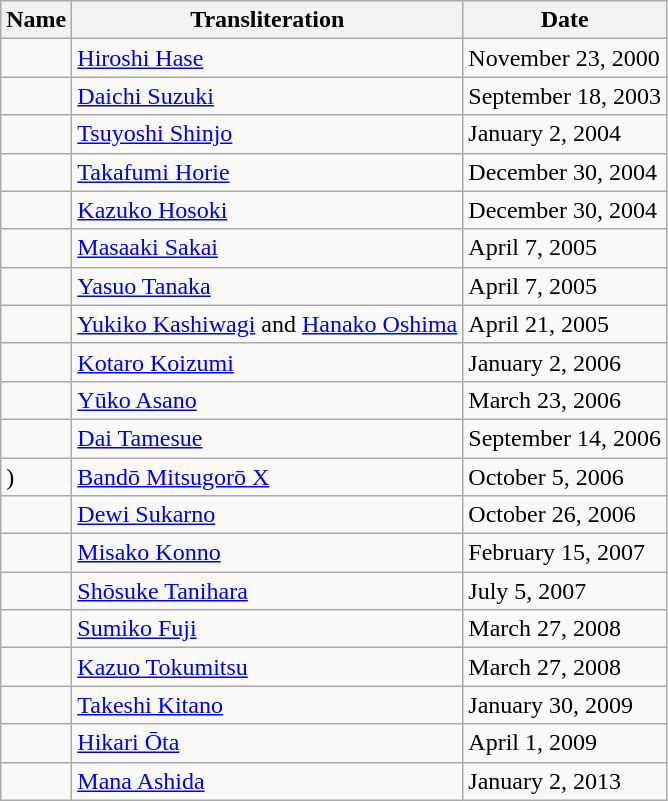<table class="wikitable" border="1">
<tr>
<th>Name</th>
<th>Transliteration</th>
<th>Date</th>
</tr>
<tr>
<td></td>
<td><a href='#'>Hiroshi Hase</a></td>
<td>November 23, 2000</td>
</tr>
<tr>
<td></td>
<td><a href='#'>Daichi Suzuki</a></td>
<td>September 18, 2003</td>
</tr>
<tr>
<td></td>
<td><a href='#'>Tsuyoshi Shinjo</a></td>
<td>January 2, 2004</td>
</tr>
<tr>
<td></td>
<td><a href='#'>Takafumi Horie</a></td>
<td>December 30, 2004</td>
</tr>
<tr>
<td></td>
<td><a href='#'>Kazuko Hosoki</a></td>
<td>December 30, 2004</td>
</tr>
<tr>
<td></td>
<td><a href='#'>Masaaki Sakai</a></td>
<td>April 7, 2005</td>
</tr>
<tr>
<td></td>
<td><a href='#'>Yasuo Tanaka</a></td>
<td>April 7, 2005</td>
</tr>
<tr>
<td></td>
<td><a href='#'>Yukiko Kashiwagi</a> and <a href='#'>Hanako Oshima</a></td>
<td>April 21, 2005</td>
</tr>
<tr>
<td></td>
<td><a href='#'>Kotaro Koizumi</a></td>
<td>January 2, 2006</td>
</tr>
<tr>
<td></td>
<td><a href='#'>Yūko Asano</a></td>
<td>March 23, 2006</td>
</tr>
<tr>
<td></td>
<td><a href='#'>Dai Tamesue</a></td>
<td>September 14, 2006</td>
</tr>
<tr>
<td>)</td>
<td><a href='#'>Bandō Mitsugorō X</a></td>
<td>October 5, 2006</td>
</tr>
<tr>
<td></td>
<td><a href='#'>Dewi Sukarno</a></td>
<td>October 26, 2006</td>
</tr>
<tr>
<td></td>
<td><a href='#'>Misako Konno</a></td>
<td>February 15, 2007</td>
</tr>
<tr>
<td></td>
<td><a href='#'>Shōsuke Tanihara</a></td>
<td>July 5, 2007</td>
</tr>
<tr>
<td></td>
<td><a href='#'>Sumiko Fuji</a></td>
<td>March 27, 2008</td>
</tr>
<tr>
<td></td>
<td><a href='#'>Kazuo Tokumitsu</a></td>
<td>March 27, 2008</td>
</tr>
<tr>
<td></td>
<td><a href='#'>Takeshi Kitano</a></td>
<td>January 30, 2009</td>
</tr>
<tr>
<td></td>
<td><a href='#'>Hikari Ōta</a></td>
<td>April 1, 2009</td>
</tr>
<tr>
<td></td>
<td><a href='#'>Mana Ashida</a></td>
<td>January 2, 2013</td>
</tr>
</table>
